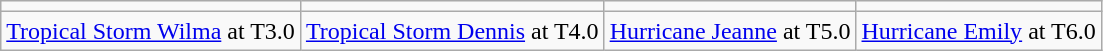<table class="wikitable" style="clear:all;">
<tr>
<td></td>
<td></td>
<td></td>
<td></td>
</tr>
<tr align=center>
<td><a href='#'>Tropical Storm Wilma</a> at T3.0</td>
<td><a href='#'>Tropical Storm Dennis</a> at T4.0</td>
<td><a href='#'>Hurricane Jeanne</a> at T5.0</td>
<td><a href='#'>Hurricane Emily</a> at T6.0</td>
</tr>
</table>
